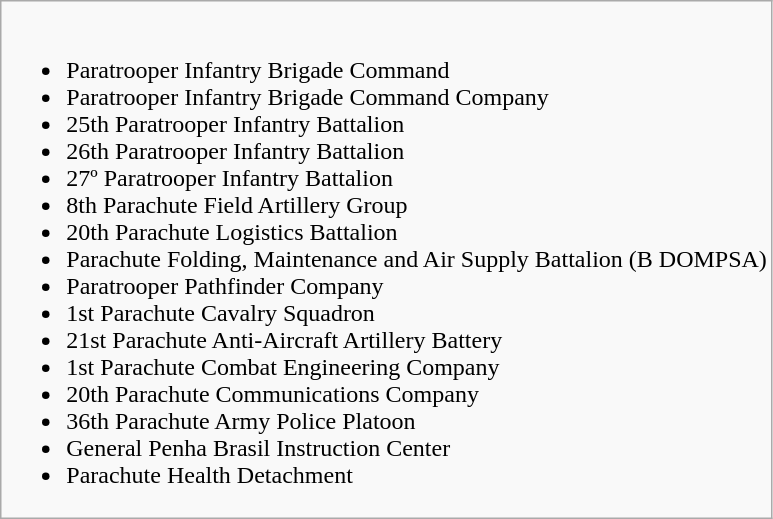<table class="wikitable mw-collapsible mw-collapsed">
<tr>
<td><br><ul><li>Paratrooper Infantry Brigade Command</li><li>Paratrooper Infantry Brigade Command Company</li><li>25th Paratrooper Infantry Battalion</li><li>26th Paratrooper Infantry Battalion</li><li>27º Paratrooper Infantry Battalion</li><li>8th Parachute Field Artillery Group</li><li>20th Parachute Logistics Battalion</li><li>Parachute Folding, Maintenance and Air Supply Battalion (B DOMPSA)</li><li>Paratrooper Pathfinder Company</li><li>1st Parachute Cavalry Squadron</li><li>21st Parachute Anti-Aircraft Artillery Battery</li><li>1st Parachute Combat Engineering Company</li><li>20th Parachute Communications Company</li><li>36th Parachute Army Police Platoon</li><li>General Penha Brasil Instruction Center</li><li>Parachute Health Detachment</li></ul></td>
</tr>
</table>
